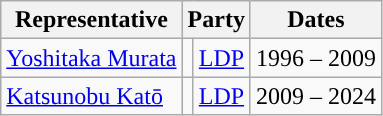<table class="wikitable">
<tr>
<th>Representative</th>
<th colspan="2">Party</th>
<th>Dates</th>
</tr>
<tr>
<td><a href='#'>Yoshitaka Murata</a></td>
<td></td>
<td><a href='#'>LDP</a></td>
<td>1996 – 2009</td>
</tr>
<tr>
<td><a href='#'>Katsunobu Katō</a></td>
<td></td>
<td><a href='#'>LDP</a></td>
<td>2009 – 2024</td>
</tr>
</table>
